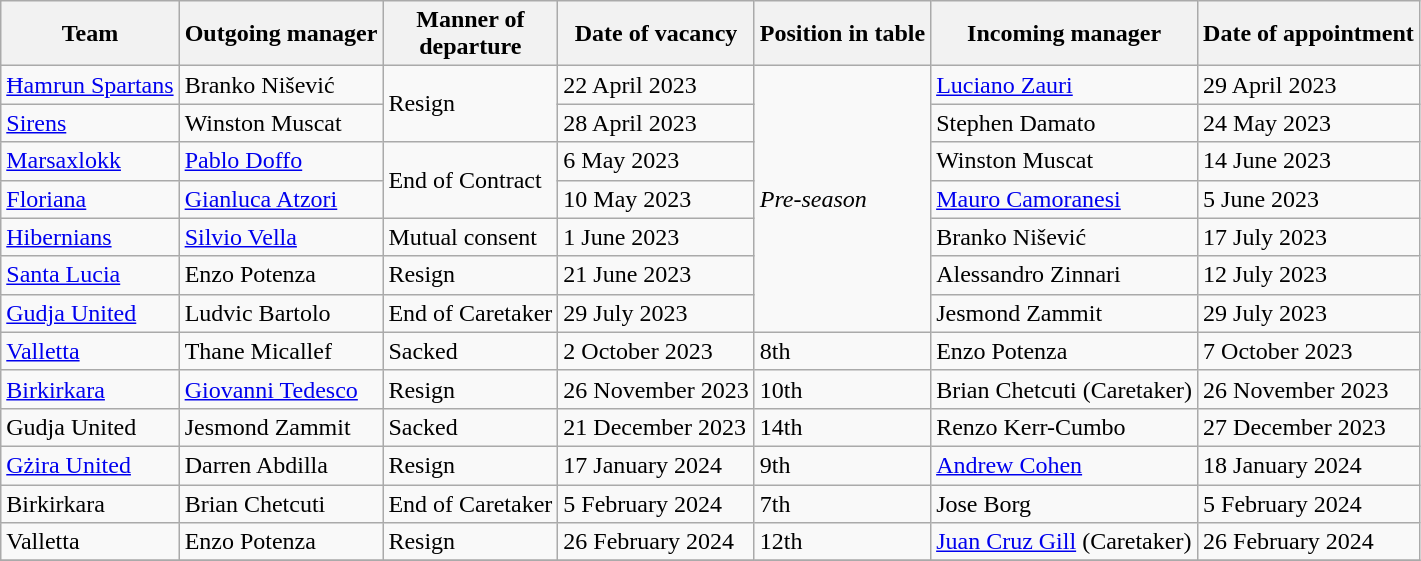<table class="wikitable sortable">
<tr>
<th>Team</th>
<th>Outgoing manager</th>
<th>Manner of<br>departure</th>
<th>Date of vacancy</th>
<th>Position in table</th>
<th>Incoming manager</th>
<th>Date of appointment</th>
</tr>
<tr>
<td><a href='#'>Ħamrun Spartans</a></td>
<td> Branko Nišević</td>
<td rowspan="2">Resign</td>
<td>22 April 2023</td>
<td rowspan="7"><em>Pre-season</em></td>
<td> <a href='#'>Luciano Zauri</a></td>
<td>29 April 2023</td>
</tr>
<tr>
<td><a href='#'>Sirens</a></td>
<td> Winston Muscat</td>
<td>28 April 2023</td>
<td> Stephen Damato</td>
<td>24 May 2023</td>
</tr>
<tr>
<td><a href='#'>Marsaxlokk</a></td>
<td> <a href='#'>Pablo Doffo</a></td>
<td rowspan="2">End of Contract</td>
<td>6 May 2023</td>
<td> Winston Muscat</td>
<td>14 June 2023</td>
</tr>
<tr>
<td><a href='#'>Floriana</a></td>
<td> <a href='#'>Gianluca Atzori</a></td>
<td>10 May 2023</td>
<td> <a href='#'>Mauro Camoranesi</a></td>
<td>5 June 2023</td>
</tr>
<tr>
<td><a href='#'>Hibernians</a></td>
<td> <a href='#'>Silvio Vella</a></td>
<td>Mutual consent</td>
<td>1 June 2023</td>
<td> Branko Nišević</td>
<td>17 July 2023</td>
</tr>
<tr>
<td><a href='#'>Santa Lucia</a></td>
<td> Enzo Potenza</td>
<td>Resign</td>
<td>21 June 2023</td>
<td> Alessandro Zinnari</td>
<td>12 July 2023</td>
</tr>
<tr>
<td><a href='#'>Gudja United</a></td>
<td> Ludvic Bartolo</td>
<td>End of Caretaker</td>
<td>29 July 2023</td>
<td> Jesmond Zammit</td>
<td>29 July 2023</td>
</tr>
<tr>
<td><a href='#'>Valletta</a></td>
<td> Thane Micallef</td>
<td>Sacked</td>
<td>2 October 2023</td>
<td>8th</td>
<td> Enzo Potenza</td>
<td>7 October 2023</td>
</tr>
<tr>
<td><a href='#'>Birkirkara</a></td>
<td> <a href='#'>Giovanni Tedesco</a></td>
<td>Resign</td>
<td>26 November 2023</td>
<td>10th</td>
<td> Brian Chetcuti (Caretaker)</td>
<td>26 November 2023</td>
</tr>
<tr>
<td>Gudja United</td>
<td> Jesmond Zammit</td>
<td>Sacked</td>
<td>21 December 2023</td>
<td>14th</td>
<td> Renzo Kerr-Cumbo</td>
<td>27 December 2023</td>
</tr>
<tr>
<td><a href='#'>Gżira United</a></td>
<td> Darren Abdilla</td>
<td>Resign</td>
<td>17 January 2024</td>
<td>9th</td>
<td> <a href='#'>Andrew Cohen</a></td>
<td>18 January 2024</td>
</tr>
<tr>
<td>Birkirkara</td>
<td> Brian Chetcuti</td>
<td>End of Caretaker</td>
<td>5 February 2024</td>
<td>7th</td>
<td> Jose Borg</td>
<td>5 February 2024</td>
</tr>
<tr>
<td>Valletta</td>
<td> Enzo Potenza</td>
<td>Resign</td>
<td>26 February 2024</td>
<td>12th</td>
<td> <a href='#'>Juan Cruz Gill</a> (Caretaker)</td>
<td>26 February 2024</td>
</tr>
<tr>
</tr>
</table>
